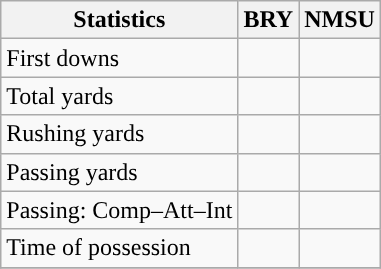<table class="wikitable" style="float: left;">
<tr>
<th>Statistics</th>
<th>BRY</th>
<th>NMSU</th>
</tr>
<tr>
<td>First downs</td>
<td></td>
<td></td>
</tr>
<tr>
<td>Total yards</td>
<td></td>
<td></td>
</tr>
<tr>
<td>Rushing yards</td>
<td></td>
<td></td>
</tr>
<tr>
<td>Passing yards</td>
<td></td>
<td></td>
</tr>
<tr>
<td>Passing: Comp–Att–Int</td>
<td></td>
<td></td>
</tr>
<tr>
<td>Time of possession</td>
<td></td>
<td></td>
</tr>
<tr>
</tr>
</table>
